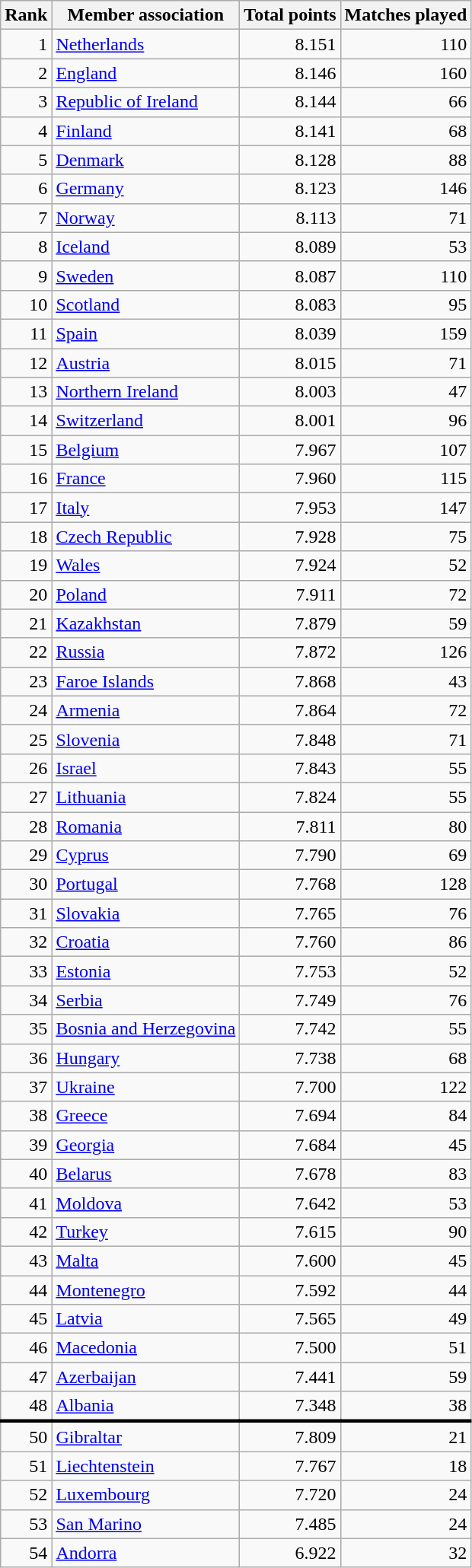<table class="wikitable sortable">
<tr style=font-size:100%>
<th>Rank</th>
<th>Member association</th>
<th>Total points</th>
<th>Matches played</th>
</tr>
<tr>
<td align=right>1</td>
<td> <a href='#'>Netherlands</a></td>
<td align=right>8.151</td>
<td align=right>110</td>
</tr>
<tr>
<td align=right>2</td>
<td> <a href='#'>England</a></td>
<td align=right>8.146</td>
<td align=right>160</td>
</tr>
<tr>
<td align=right>3</td>
<td> <a href='#'>Republic of Ireland</a></td>
<td align=right>8.144</td>
<td align=right>66</td>
</tr>
<tr>
<td align=right>4</td>
<td> <a href='#'>Finland</a></td>
<td align=right>8.141</td>
<td align=right>68</td>
</tr>
<tr>
<td align=right>5</td>
<td> <a href='#'>Denmark</a></td>
<td align=right>8.128</td>
<td align=right>88</td>
</tr>
<tr>
<td align=right>6</td>
<td> <a href='#'>Germany</a></td>
<td align=right>8.123</td>
<td align=right>146</td>
</tr>
<tr>
<td align=right>7</td>
<td> <a href='#'>Norway</a></td>
<td align=right>8.113</td>
<td align=right>71</td>
</tr>
<tr>
<td align=right>8</td>
<td> <a href='#'>Iceland</a></td>
<td align=right>8.089</td>
<td align=right>53</td>
</tr>
<tr>
<td align=right>9</td>
<td> <a href='#'>Sweden</a></td>
<td align=right>8.087</td>
<td align=right>110</td>
</tr>
<tr>
<td align=right>10</td>
<td> <a href='#'>Scotland</a></td>
<td align=right>8.083</td>
<td align=right>95</td>
</tr>
<tr>
<td align=right>11</td>
<td> <a href='#'>Spain</a></td>
<td align=right>8.039</td>
<td align=right>159</td>
</tr>
<tr>
<td align=right>12</td>
<td> <a href='#'>Austria</a></td>
<td align=right>8.015</td>
<td align=right>71</td>
</tr>
<tr>
<td align=right>13</td>
<td> <a href='#'>Northern Ireland</a></td>
<td align=right>8.003</td>
<td align=right>47</td>
</tr>
<tr>
<td align=right>14</td>
<td> <a href='#'>Switzerland</a></td>
<td align=right>8.001</td>
<td align=right>96</td>
</tr>
<tr>
<td align=right>15</td>
<td> <a href='#'>Belgium</a></td>
<td align=right>7.967</td>
<td align=right>107</td>
</tr>
<tr>
<td align=right>16</td>
<td> <a href='#'>France</a></td>
<td align=right>7.960</td>
<td align=right>115</td>
</tr>
<tr>
<td align=right>17</td>
<td> <a href='#'>Italy</a></td>
<td align=right>7.953</td>
<td align=right>147</td>
</tr>
<tr>
<td align=right>18</td>
<td> <a href='#'>Czech Republic</a></td>
<td align=right>7.928</td>
<td align=right>75</td>
</tr>
<tr>
<td align=right>19</td>
<td> <a href='#'>Wales</a></td>
<td align=right>7.924</td>
<td align=right>52</td>
</tr>
<tr>
<td align=right>20</td>
<td> <a href='#'>Poland</a></td>
<td align=right>7.911</td>
<td align=right>72</td>
</tr>
<tr>
<td align=right>21</td>
<td> <a href='#'>Kazakhstan</a></td>
<td align=right>7.879</td>
<td align=right>59</td>
</tr>
<tr>
<td align=right>22</td>
<td> <a href='#'>Russia</a></td>
<td align=right>7.872</td>
<td align=right>126</td>
</tr>
<tr>
<td align=right>23</td>
<td> <a href='#'>Faroe Islands</a></td>
<td align=right>7.868</td>
<td align=right>43</td>
</tr>
<tr>
<td align=right>24</td>
<td> <a href='#'>Armenia</a></td>
<td align=right>7.864</td>
<td align=right>72</td>
</tr>
<tr>
<td align=right>25</td>
<td> <a href='#'>Slovenia</a></td>
<td align=right>7.848</td>
<td align=right>71</td>
</tr>
<tr>
<td align=right>26</td>
<td> <a href='#'>Israel</a></td>
<td align=right>7.843</td>
<td align=right>55</td>
</tr>
<tr>
<td align=right>27</td>
<td> <a href='#'>Lithuania</a></td>
<td align=right>7.824</td>
<td align=right>55</td>
</tr>
<tr>
<td align=right>28</td>
<td> <a href='#'>Romania</a></td>
<td align=right>7.811</td>
<td align=right>80</td>
</tr>
<tr>
<td align=right>29</td>
<td> <a href='#'>Cyprus</a></td>
<td align=right>7.790</td>
<td align=right>69</td>
</tr>
<tr>
<td align=right>30</td>
<td> <a href='#'>Portugal</a></td>
<td align=right>7.768</td>
<td align=right>128</td>
</tr>
<tr>
<td align=right>31</td>
<td> <a href='#'>Slovakia</a></td>
<td align=right>7.765</td>
<td align=right>76</td>
</tr>
<tr>
<td align=right>32</td>
<td> <a href='#'>Croatia</a></td>
<td align=right>7.760</td>
<td align=right>86</td>
</tr>
<tr>
<td align=right>33</td>
<td> <a href='#'>Estonia</a></td>
<td align=right>7.753</td>
<td align=right>52</td>
</tr>
<tr>
<td align=right>34</td>
<td> <a href='#'>Serbia</a></td>
<td align=right>7.749</td>
<td align=right>76</td>
</tr>
<tr>
<td align=right>35</td>
<td> <a href='#'>Bosnia and Herzegovina</a></td>
<td align="right">7.742</td>
<td align=right>55</td>
</tr>
<tr>
<td align=right>36</td>
<td> <a href='#'>Hungary</a></td>
<td align=right>7.738</td>
<td align=right>68</td>
</tr>
<tr>
<td align=right>37</td>
<td> <a href='#'>Ukraine</a></td>
<td align=right>7.700</td>
<td align=right>122</td>
</tr>
<tr>
<td align=right>38</td>
<td> <a href='#'>Greece</a></td>
<td align=right>7.694</td>
<td align=right>84</td>
</tr>
<tr>
<td align=right>39</td>
<td> <a href='#'>Georgia</a></td>
<td align=right>7.684</td>
<td align=right>45</td>
</tr>
<tr>
<td align=right>40</td>
<td> <a href='#'>Belarus</a></td>
<td align=right>7.678</td>
<td align=right>83</td>
</tr>
<tr>
<td align=right>41</td>
<td> <a href='#'>Moldova</a></td>
<td align=right>7.642</td>
<td align=right>53</td>
</tr>
<tr>
<td align=right>42</td>
<td> <a href='#'>Turkey</a></td>
<td align=right>7.615</td>
<td align=right>90</td>
</tr>
<tr>
<td align=right>43</td>
<td> <a href='#'>Malta</a></td>
<td align=right>7.600</td>
<td align=right>45</td>
</tr>
<tr>
<td align=right>44</td>
<td> <a href='#'>Montenegro</a></td>
<td align=right>7.592</td>
<td align=right>44</td>
</tr>
<tr>
<td align=right>45</td>
<td> <a href='#'>Latvia</a></td>
<td align=right>7.565</td>
<td align=right>49</td>
</tr>
<tr>
<td align=right>46</td>
<td> <a href='#'>Macedonia</a></td>
<td align=right>7.500</td>
<td align=right>51</td>
</tr>
<tr>
<td align=right>47</td>
<td> <a href='#'>Azerbaijan</a></td>
<td align=right>7.441</td>
<td align=right>59</td>
</tr>
<tr>
<td align=right>48</td>
<td> <a href='#'>Albania</a></td>
<td align=right>7.348</td>
<td align=right>38</td>
</tr>
<tr style="border-top:3px solid;">
<td align=right>50</td>
<td> <a href='#'>Gibraltar</a></td>
<td align=right>7.809</td>
<td align=right>21</td>
</tr>
<tr>
<td align=right>51</td>
<td> <a href='#'>Liechtenstein</a></td>
<td align=right>7.767</td>
<td align=right>18</td>
</tr>
<tr>
<td align=right>52</td>
<td> <a href='#'>Luxembourg</a></td>
<td align=right>7.720</td>
<td align=right>24</td>
</tr>
<tr>
<td align=right>53</td>
<td> <a href='#'>San Marino</a></td>
<td align=right>7.485</td>
<td align=right>24</td>
</tr>
<tr>
<td align=right>54</td>
<td> <a href='#'>Andorra</a></td>
<td align=right>6.922</td>
<td align=right>32</td>
</tr>
</table>
